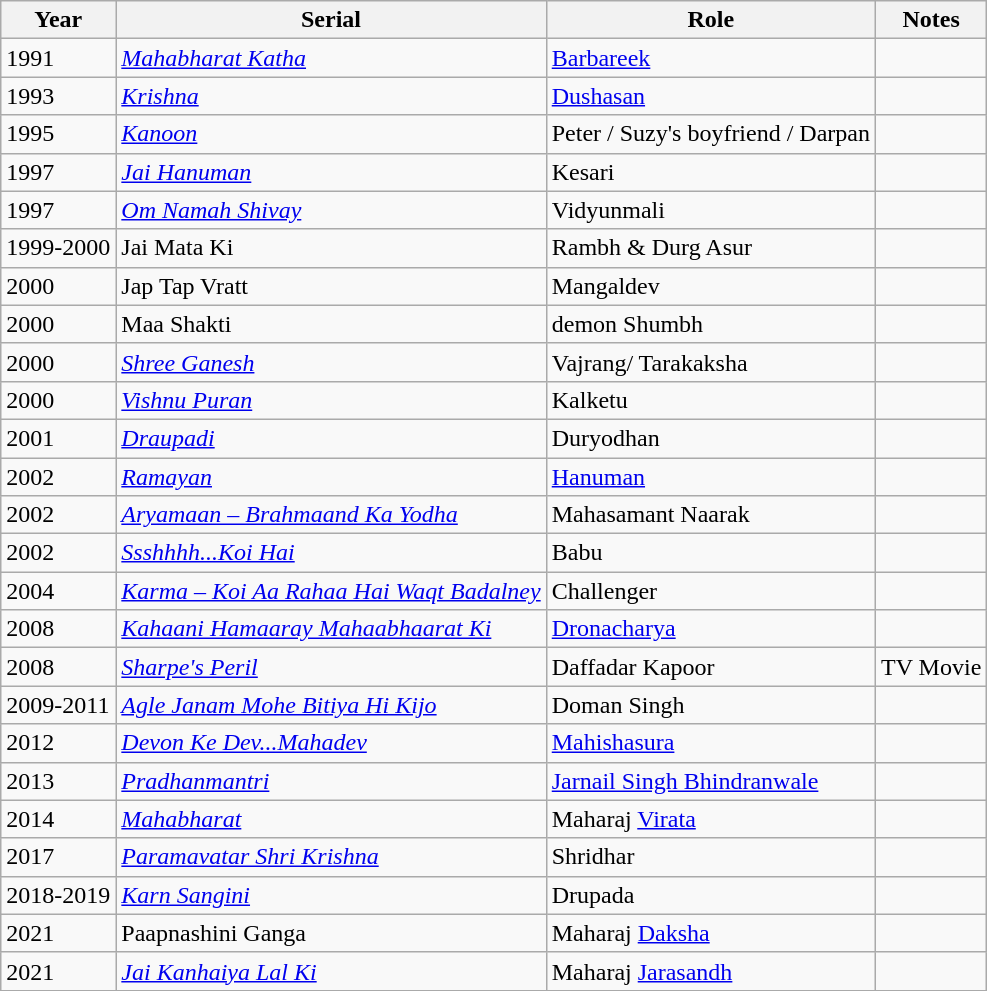<table class="wikitable">
<tr>
<th>Year</th>
<th>Serial</th>
<th>Role</th>
<th>Notes</th>
</tr>
<tr>
<td>1991</td>
<td><em><a href='#'>Mahabharat Katha</a></em></td>
<td><a href='#'>Barbareek</a></td>
<td></td>
</tr>
<tr>
<td>1993</td>
<td><em><a href='#'> Krishna</a></em></td>
<td><a href='#'>Dushasan</a></td>
<td></td>
</tr>
<tr>
<td>1995</td>
<td><em><a href='#'> Kanoon</a></em></td>
<td>Peter / Suzy's boyfriend / Darpan</td>
<td></td>
</tr>
<tr>
<td>1997</td>
<td><em><a href='#'>Jai Hanuman</a></em></td>
<td>Kesari</td>
<td></td>
</tr>
<tr>
<td>1997</td>
<td><em><a href='#'> Om Namah Shivay</a></em></td>
<td>Vidyunmali</td>
<td></td>
</tr>
<tr>
<td>1999-2000</td>
<td>Jai Mata Ki</td>
<td>Rambh & Durg Asur</td>
<td></td>
</tr>
<tr>
<td>2000</td>
<td>Jap Tap Vratt</td>
<td>Mangaldev</td>
<td></td>
</tr>
<tr>
<td>2000</td>
<td>Maa Shakti</td>
<td>demon Shumbh</td>
<td></td>
</tr>
<tr>
<td>2000</td>
<td><em><a href='#'>Shree Ganesh</a></em></td>
<td>Vajrang/ Tarakaksha</td>
<td></td>
</tr>
<tr>
<td>2000</td>
<td><em><a href='#'> Vishnu Puran</a></em></td>
<td>Kalketu</td>
<td></td>
</tr>
<tr>
<td>2001</td>
<td><em><a href='#'> Draupadi</a></em></td>
<td>Duryodhan</td>
<td></td>
</tr>
<tr>
<td>2002</td>
<td><em><a href='#'> Ramayan</a></em></td>
<td><a href='#'>Hanuman</a></td>
<td></td>
</tr>
<tr>
<td>2002</td>
<td><em><a href='#'>Aryamaan – Brahmaand Ka Yodha</a></em></td>
<td>Mahasamant Naarak</td>
<td></td>
</tr>
<tr>
<td>2002</td>
<td><em><a href='#'>Ssshhhh...Koi Hai</a></em></td>
<td>Babu</td>
<td></td>
</tr>
<tr>
<td>2004</td>
<td><em><a href='#'>Karma – Koi Aa Rahaa Hai Waqt Badalney</a></em></td>
<td>Challenger</td>
<td></td>
</tr>
<tr>
<td>2008</td>
<td><em><a href='#'>Kahaani Hamaaray Mahaabhaarat Ki</a></em></td>
<td><a href='#'>Dronacharya</a></td>
<td></td>
</tr>
<tr>
<td>2008</td>
<td><em><a href='#'>Sharpe's Peril</a></em></td>
<td>Daffadar Kapoor</td>
<td>TV Movie</td>
</tr>
<tr>
<td>2009-2011</td>
<td><em><a href='#'>Agle Janam Mohe Bitiya Hi Kijo</a></em></td>
<td>Doman Singh</td>
<td></td>
</tr>
<tr>
<td>2012</td>
<td><em><a href='#'>Devon Ke Dev...Mahadev</a></em></td>
<td><a href='#'>Mahishasura</a></td>
<td></td>
</tr>
<tr>
<td>2013</td>
<td><em><a href='#'>Pradhanmantri</a></em></td>
<td><a href='#'>Jarnail Singh Bhindranwale</a></td>
<td></td>
</tr>
<tr>
<td>2014</td>
<td><em><a href='#'> Mahabharat</a></em></td>
<td>Maharaj <a href='#'>Virata</a></td>
<td></td>
</tr>
<tr>
<td>2017</td>
<td><em><a href='#'>Paramavatar Shri Krishna</a></em></td>
<td>Shridhar</td>
<td></td>
</tr>
<tr>
<td>2018-2019</td>
<td><em><a href='#'>Karn Sangini</a></em></td>
<td>Drupada</td>
<td></td>
</tr>
<tr>
<td>2021</td>
<td>Paapnashini Ganga</td>
<td>Maharaj <a href='#'>Daksha</a></td>
<td></td>
</tr>
<tr>
<td>2021</td>
<td><em><a href='#'>Jai Kanhaiya Lal Ki</a></em></td>
<td>Maharaj <a href='#'>Jarasandh</a></td>
<td></td>
</tr>
<tr>
</tr>
</table>
